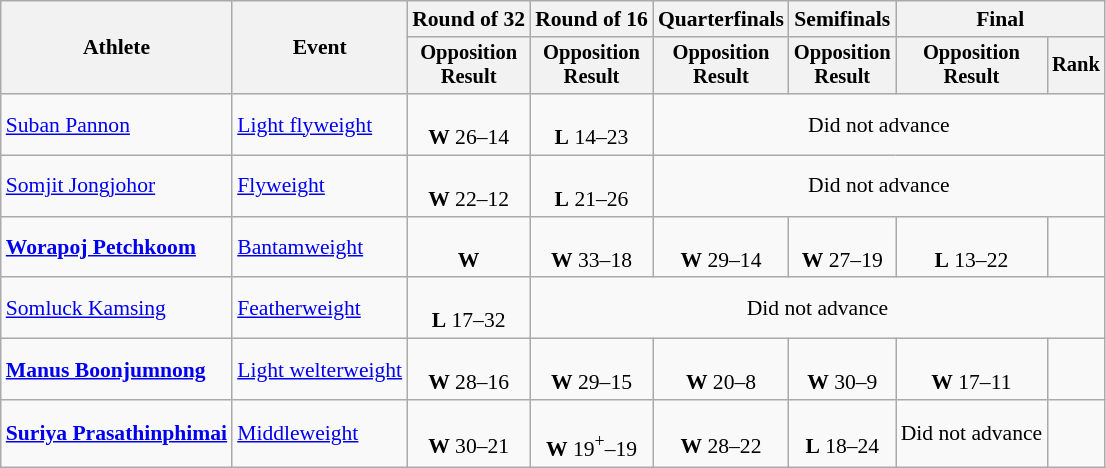<table class="wikitable" style="font-size:90%">
<tr>
<th rowspan="2">Athlete</th>
<th rowspan="2">Event</th>
<th>Round of 32</th>
<th>Round of 16</th>
<th>Quarterfinals</th>
<th>Semifinals</th>
<th colspan=2>Final</th>
</tr>
<tr style="font-size:95%">
<th>Opposition<br>Result</th>
<th>Opposition<br>Result</th>
<th>Opposition<br>Result</th>
<th>Opposition<br>Result</th>
<th>Opposition<br>Result</th>
<th>Rank</th>
</tr>
<tr align=center>
<td align=left><a href='#'>Suban Pannon</a></td>
<td align=left><a href='#'>Light flyweight</a></td>
<td><br><strong>W</strong> 26–14</td>
<td><br><strong>L</strong> 14–23</td>
<td colspan=4>Did not advance</td>
</tr>
<tr align=center>
<td align=left><a href='#'>Somjit Jongjohor</a></td>
<td align=left><a href='#'>Flyweight</a></td>
<td><br><strong>W</strong> 22–12</td>
<td><br><strong>L</strong> 21–26</td>
<td colspan=4>Did not advance</td>
</tr>
<tr align=center>
<td align=left><strong><a href='#'>Worapoj Petchkoom</a></strong></td>
<td align=left><a href='#'>Bantamweight</a></td>
<td><br><strong>W</strong> </td>
<td><br><strong>W</strong> 33–18</td>
<td><br><strong>W</strong> 29–14</td>
<td><br><strong>W</strong> 27–19</td>
<td><br><strong>L</strong> 13–22</td>
<td></td>
</tr>
<tr align=center>
<td align=left><a href='#'>Somluck Kamsing</a></td>
<td align=left><a href='#'>Featherweight</a></td>
<td><br><strong>L</strong> 17–32</td>
<td colspan=5>Did not advance</td>
</tr>
<tr align=center>
<td align=left><strong><a href='#'>Manus Boonjumnong</a></strong></td>
<td align=left><a href='#'>Light welterweight</a></td>
<td><br><strong>W</strong> 28–16</td>
<td><br><strong>W</strong> 29–15</td>
<td><br><strong>W</strong> 20–8</td>
<td><br><strong>W</strong> 30–9</td>
<td><br> <strong>W</strong> 17–11</td>
<td></td>
</tr>
<tr align=center>
<td align=left><strong><a href='#'>Suriya Prasathinphimai</a></strong></td>
<td align=left><a href='#'>Middleweight</a></td>
<td><br><strong>W</strong> 30–21</td>
<td><br><strong>W</strong> 19<sup>+</sup>–19</td>
<td><br><strong>W</strong> 28–22</td>
<td><br> <strong>L</strong> 18–24</td>
<td>Did not advance</td>
<td></td>
</tr>
</table>
